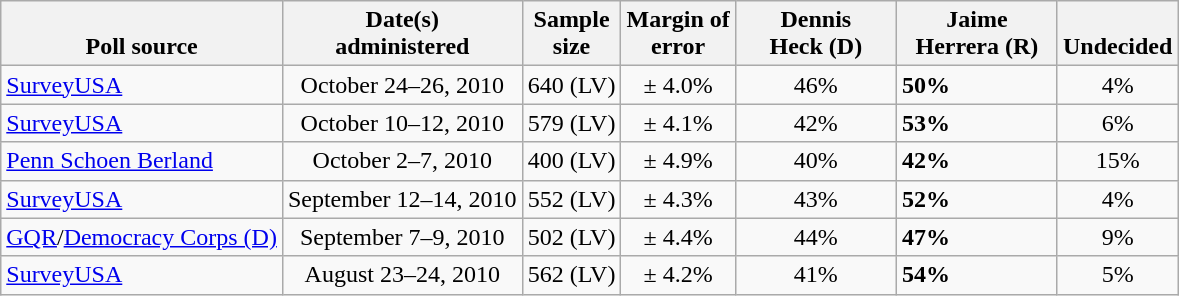<table class="wikitable">
<tr valign= bottom>
<th>Poll source</th>
<th>Date(s)<br>administered</th>
<th>Sample<br>size</th>
<th>Margin of<br>error</th>
<th style="width:100px;">Dennis<br>Heck (D)</th>
<th style="width:100px;">Jaime<br>Herrera (R)</th>
<th>Undecided</th>
</tr>
<tr>
<td><a href='#'>SurveyUSA</a></td>
<td align=center>October 24–26, 2010</td>
<td align=center>640 (LV)</td>
<td align=center>± 4.0%</td>
<td align=center>46%</td>
<td><strong>50%</strong></td>
<td align=center>4%</td>
</tr>
<tr>
<td><a href='#'>SurveyUSA</a></td>
<td align=center>October 10–12, 2010</td>
<td align=center>579 (LV)</td>
<td align=center>± 4.1%</td>
<td align=center>42%</td>
<td><strong>53%</strong></td>
<td align=center>6%</td>
</tr>
<tr>
<td><a href='#'>Penn Schoen Berland</a></td>
<td align=center>October 2–7, 2010</td>
<td align=center>400 (LV)</td>
<td align=center>± 4.9%</td>
<td align=center>40%</td>
<td><strong>42%</strong></td>
<td align=center>15%</td>
</tr>
<tr>
<td><a href='#'>SurveyUSA</a></td>
<td align=center>September 12–14, 2010</td>
<td align=center>552 (LV)</td>
<td align=center>± 4.3%</td>
<td align=center>43%</td>
<td><strong>52%</strong></td>
<td align=center>4%</td>
</tr>
<tr>
<td><a href='#'>GQR</a>/<a href='#'>Democracy Corps (D)</a></td>
<td align=center>September 7–9, 2010</td>
<td align=center>502 (LV)</td>
<td align=center>± 4.4%</td>
<td align=center>44%</td>
<td><strong>47%</strong></td>
<td align=center>9%</td>
</tr>
<tr>
<td><a href='#'>SurveyUSA</a></td>
<td align=center>August 23–24, 2010</td>
<td align=center>562 (LV)</td>
<td align=center>± 4.2%</td>
<td align=center>41%</td>
<td><strong>54%</strong></td>
<td align=center>5%</td>
</tr>
</table>
